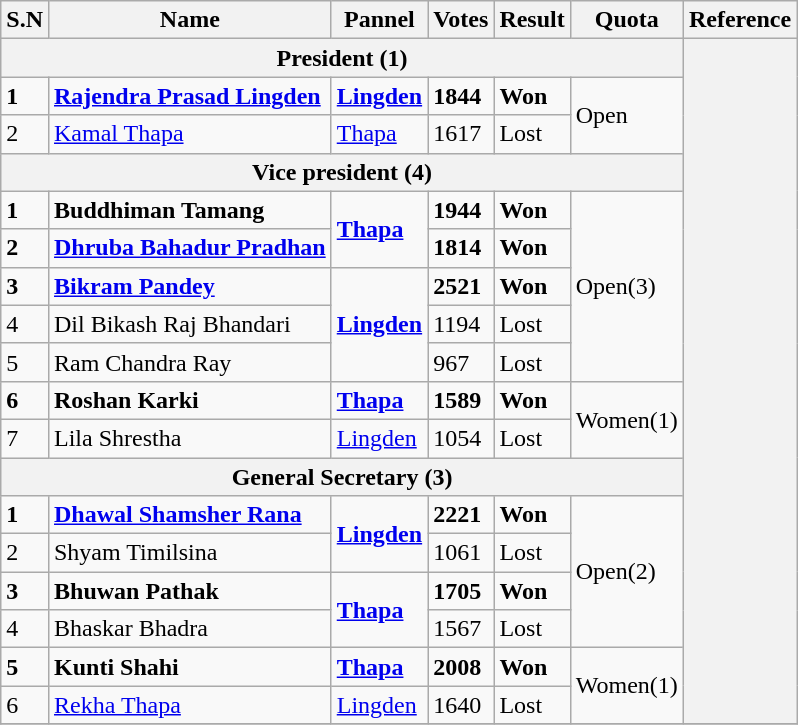<table class="wikitable">
<tr>
<th>S.N</th>
<th>Name</th>
<th>Pannel</th>
<th>Votes</th>
<th>Result</th>
<th>Quota</th>
<th>Reference</th>
</tr>
<tr>
<th colspan="6"><strong>President (1)</strong></th>
<th rowspan="18"></th>
</tr>
<tr>
<td><strong>1</strong></td>
<td><strong><a href='#'>Rajendra Prasad Lingden</a></strong></td>
<td><a href='#'><strong>Lingden</strong></a></td>
<td><strong>1844</strong></td>
<td><strong>Won</strong></td>
<td rowspan="2">Open</td>
</tr>
<tr>
<td>2</td>
<td><a href='#'>Kamal Thapa</a></td>
<td><a href='#'>Thapa</a></td>
<td>1617</td>
<td>Lost</td>
</tr>
<tr>
<th colspan="6">Vice president (4)</th>
</tr>
<tr>
<td><strong>1</strong></td>
<td><strong>Buddhiman Tamang</strong></td>
<td rowspan="2"><a href='#'><strong>Thapa</strong></a></td>
<td><strong>1944</strong></td>
<td><strong>Won</strong></td>
<td rowspan="5">Open(3)</td>
</tr>
<tr>
<td><strong>2</strong></td>
<td><strong><a href='#'>Dhruba Bahadur Pradhan</a></strong></td>
<td><strong>1814</strong></td>
<td><strong>Won</strong></td>
</tr>
<tr>
<td><strong>3</strong></td>
<td><strong><a href='#'>Bikram Pandey</a></strong></td>
<td rowspan="3"><a href='#'><strong>Lingden</strong></a></td>
<td><strong>2521</strong></td>
<td><strong>Won</strong></td>
</tr>
<tr>
<td>4</td>
<td>Dil Bikash Raj Bhandari</td>
<td>1194</td>
<td>Lost</td>
</tr>
<tr>
<td>5</td>
<td>Ram Chandra Ray</td>
<td>967</td>
<td>Lost</td>
</tr>
<tr>
<td><strong>6</strong></td>
<td><strong>Roshan Karki</strong></td>
<td><a href='#'><strong>Thapa</strong></a></td>
<td><strong>1589</strong></td>
<td><strong>Won</strong></td>
<td rowspan="2">Women(1)</td>
</tr>
<tr>
<td>7</td>
<td>Lila Shrestha</td>
<td><a href='#'>Lingden</a></td>
<td>1054</td>
<td>Lost</td>
</tr>
<tr>
<th colspan="6">General Secretary (3)</th>
</tr>
<tr>
<td><strong>1</strong></td>
<td><strong><a href='#'>Dhawal Shamsher Rana</a></strong></td>
<td rowspan="2"><a href='#'><strong>Lingden</strong></a></td>
<td><strong>2221</strong></td>
<td><strong>Won</strong></td>
<td rowspan="4">Open(2)</td>
</tr>
<tr>
<td>2</td>
<td>Shyam Timilsina</td>
<td>1061</td>
<td>Lost</td>
</tr>
<tr>
<td><strong>3</strong></td>
<td><strong>Bhuwan Pathak</strong></td>
<td rowspan="2"><a href='#'><strong>Thapa</strong></a></td>
<td><strong>1705</strong></td>
<td><strong>Won</strong></td>
</tr>
<tr>
<td>4</td>
<td>Bhaskar Bhadra</td>
<td>1567</td>
<td>Lost</td>
</tr>
<tr>
<td><strong>5</strong></td>
<td><strong>Kunti Shahi</strong></td>
<td><a href='#'><strong>Thapa</strong></a></td>
<td><strong>2008</strong></td>
<td><strong>Won</strong></td>
<td rowspan="2">Women(1)</td>
</tr>
<tr>
<td>6</td>
<td><a href='#'>Rekha Thapa</a></td>
<td><a href='#'>Lingden</a></td>
<td>1640</td>
<td>Lost</td>
</tr>
<tr>
</tr>
</table>
